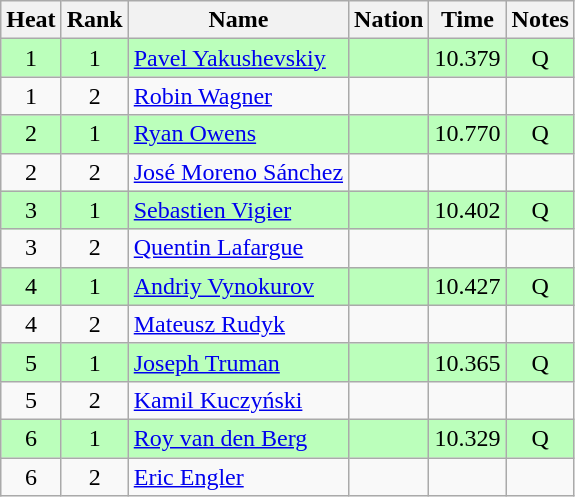<table class="wikitable sortable" style="text-align:center">
<tr>
<th>Heat</th>
<th>Rank</th>
<th>Name</th>
<th>Nation</th>
<th>Time</th>
<th>Notes</th>
</tr>
<tr bgcolor=bbffbb>
<td>1</td>
<td>1</td>
<td align=left><a href='#'>Pavel Yakushevskiy</a></td>
<td align=left></td>
<td>10.379</td>
<td>Q</td>
</tr>
<tr>
<td>1</td>
<td>2</td>
<td align=left><a href='#'>Robin Wagner</a></td>
<td align=left></td>
<td></td>
<td></td>
</tr>
<tr bgcolor=bbffbb>
<td>2</td>
<td>1</td>
<td align=left><a href='#'>Ryan Owens</a></td>
<td align=left></td>
<td>10.770</td>
<td>Q</td>
</tr>
<tr>
<td>2</td>
<td>2</td>
<td align=left><a href='#'>José Moreno Sánchez</a></td>
<td align=left></td>
<td></td>
<td></td>
</tr>
<tr bgcolor=bbffbb>
<td>3</td>
<td>1</td>
<td align=left><a href='#'>Sebastien Vigier</a></td>
<td align=left></td>
<td>10.402</td>
<td>Q</td>
</tr>
<tr>
<td>3</td>
<td>2</td>
<td align=left><a href='#'>Quentin Lafargue</a></td>
<td align=left></td>
<td></td>
<td></td>
</tr>
<tr bgcolor=bbffbb>
<td>4</td>
<td>1</td>
<td align=left><a href='#'>Andriy Vynokurov</a></td>
<td align=left></td>
<td>10.427</td>
<td>Q</td>
</tr>
<tr>
<td>4</td>
<td>2</td>
<td align=left><a href='#'>Mateusz Rudyk</a></td>
<td align=left></td>
<td></td>
<td></td>
</tr>
<tr bgcolor=bbffbb>
<td>5</td>
<td>1</td>
<td align=left><a href='#'>Joseph Truman</a></td>
<td align=left></td>
<td>10.365</td>
<td>Q</td>
</tr>
<tr>
<td>5</td>
<td>2</td>
<td align=left><a href='#'>Kamil Kuczyński</a></td>
<td align=left></td>
<td></td>
<td></td>
</tr>
<tr bgcolor=bbffbb>
<td>6</td>
<td>1</td>
<td align=left><a href='#'>Roy van den Berg</a></td>
<td align=left></td>
<td>10.329</td>
<td>Q</td>
</tr>
<tr>
<td>6</td>
<td>2</td>
<td align=left><a href='#'>Eric Engler</a></td>
<td align=left></td>
<td></td>
<td></td>
</tr>
</table>
